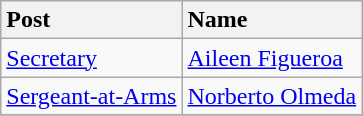<table class="wikitable">
<tr>
<th scope=col style="text-align: left">Post</th>
<th scope=col style="text-align: left">Name</th>
</tr>
<tr>
<td><a href='#'>Secretary</a></td>
<td><a href='#'>Aileen Figueroa</a></td>
</tr>
<tr>
<td><a href='#'>Sergeant-at-Arms</a></td>
<td><a href='#'>Norberto Olmeda</a></td>
</tr>
<tr>
</tr>
</table>
